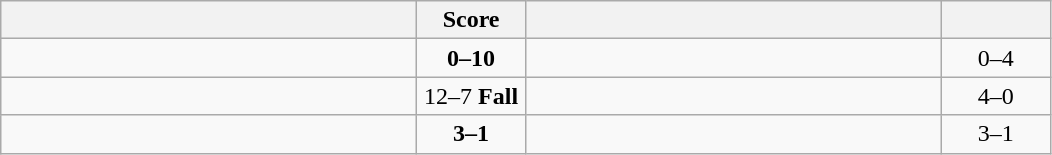<table class="wikitable" style="text-align: center; ">
<tr>
<th align="right" width="270"></th>
<th width="65">Score</th>
<th align="left" width="270"></th>
<th width="65"></th>
</tr>
<tr>
<td align="left"></td>
<td><strong>0–10</strong></td>
<td align="left"><strong></strong></td>
<td>0–4 <strong></strong></td>
</tr>
<tr>
<td align="left"><strong></strong></td>
<td>12–7 <strong>Fall</strong></td>
<td align="left"></td>
<td>4–0 <strong></strong></td>
</tr>
<tr>
<td align="left"><strong></strong></td>
<td><strong>3–1</strong></td>
<td align="left"></td>
<td>3–1 <strong></strong></td>
</tr>
</table>
